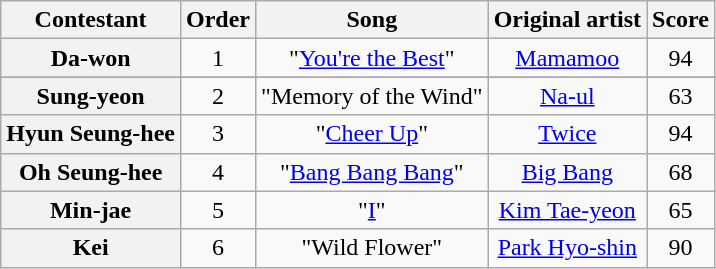<table class="wikitable plainrowheaders" style="text-align:center">
<tr>
<th scope="col">Contestant</th>
<th scope="col">Order</th>
<th scope="col">Song</th>
<th scope="col">Original artist</th>
<th scope="col">Score</th>
</tr>
<tr>
<th scope="row">Da-won</th>
<td>1</td>
<td>"<a href='#'>You're the Best</a>"</td>
<td><a href='#'>Mamamoo</a></td>
<td>94</td>
</tr>
<tr>
</tr>
<tr>
<th scope="row">Sung-yeon</th>
<td>2</td>
<td>"Memory of the Wind"</td>
<td><a href='#'>Na-ul</a></td>
<td>63</td>
</tr>
<tr>
<th scope="row">Hyun Seung-hee</th>
<td>3</td>
<td>"<a href='#'>Cheer Up</a>"</td>
<td><a href='#'>Twice</a></td>
<td>94</td>
</tr>
<tr>
<th scope="row">Oh Seung-hee</th>
<td>4</td>
<td>"<a href='#'>Bang Bang Bang</a>"</td>
<td><a href='#'>Big Bang</a></td>
<td>68</td>
</tr>
<tr>
<th scope="row">Min-jae</th>
<td>5</td>
<td>"<a href='#'>I</a>"</td>
<td><a href='#'>Kim Tae-yeon</a></td>
<td>65</td>
</tr>
<tr>
<th scope="row">Kei</th>
<td>6</td>
<td>"Wild Flower"</td>
<td><a href='#'>Park Hyo-shin</a></td>
<td>90</td>
</tr>
</table>
